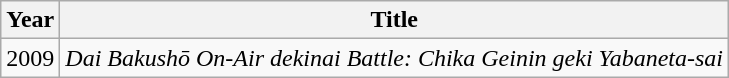<table class="wikitable">
<tr>
<th>Year</th>
<th>Title</th>
</tr>
<tr>
<td>2009</td>
<td><em>Dai Bakushō On-Air dekinai Battle: Chika Geinin geki Yabaneta-sai</em></td>
</tr>
</table>
